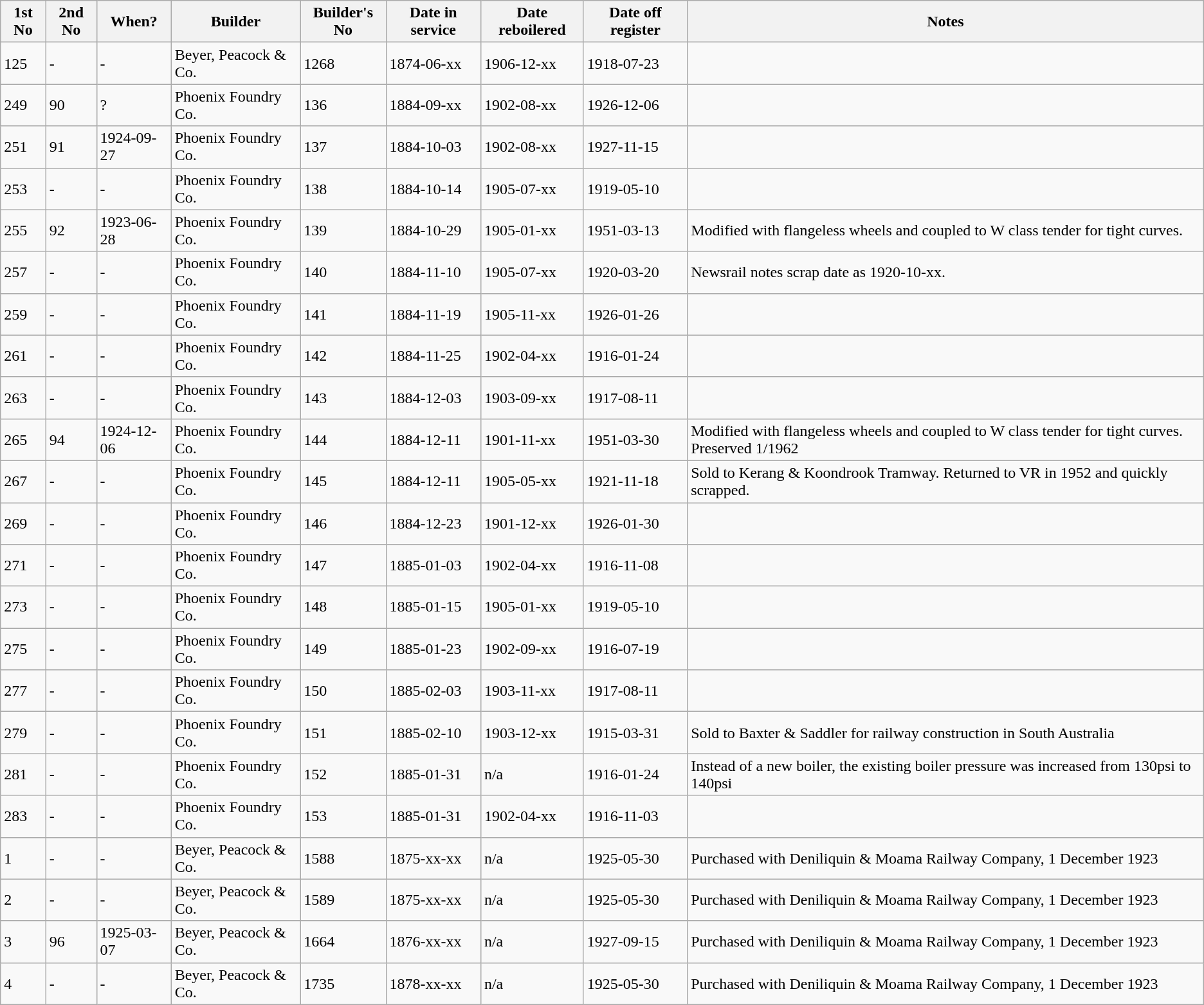<table class="wikitable collapsible collapsed sortable">
<tr>
<th>1st No</th>
<th>2nd No</th>
<th>When?</th>
<th>Builder</th>
<th>Builder's No</th>
<th>Date in service</th>
<th>Date reboilered</th>
<th>Date off register</th>
<th>Notes</th>
</tr>
<tr>
<td>125</td>
<td>-</td>
<td>-</td>
<td>Beyer, Peacock & Co.</td>
<td>1268</td>
<td>1874-06-xx</td>
<td>1906-12-xx</td>
<td>1918-07-23</td>
<td></td>
</tr>
<tr>
<td>249</td>
<td>90</td>
<td>?</td>
<td>Phoenix Foundry Co.</td>
<td>136</td>
<td>1884-09-xx</td>
<td>1902-08-xx</td>
<td>1926-12-06</td>
<td></td>
</tr>
<tr>
<td>251</td>
<td>91</td>
<td>1924-09-27</td>
<td>Phoenix Foundry Co.</td>
<td>137</td>
<td>1884-10-03</td>
<td>1902-08-xx</td>
<td>1927-11-15</td>
<td></td>
</tr>
<tr>
<td>253</td>
<td>-</td>
<td>-</td>
<td>Phoenix Foundry Co.</td>
<td>138</td>
<td>1884-10-14</td>
<td>1905-07-xx</td>
<td>1919-05-10</td>
<td></td>
</tr>
<tr>
<td>255</td>
<td>92</td>
<td>1923-06-28</td>
<td>Phoenix Foundry Co.</td>
<td>139</td>
<td>1884-10-29</td>
<td>1905-01-xx</td>
<td>1951-03-13</td>
<td>Modified with flangeless wheels and coupled to W class tender for tight curves.</td>
</tr>
<tr>
<td>257</td>
<td>-</td>
<td>-</td>
<td>Phoenix Foundry Co.</td>
<td>140</td>
<td>1884-11-10</td>
<td>1905-07-xx</td>
<td>1920-03-20</td>
<td>Newsrail notes scrap date as 1920-10-xx.</td>
</tr>
<tr>
<td>259</td>
<td>-</td>
<td>-</td>
<td>Phoenix Foundry Co.</td>
<td>141</td>
<td>1884-11-19</td>
<td>1905-11-xx</td>
<td>1926-01-26</td>
<td></td>
</tr>
<tr>
<td>261</td>
<td>-</td>
<td>-</td>
<td>Phoenix Foundry Co.</td>
<td>142</td>
<td>1884-11-25</td>
<td>1902-04-xx</td>
<td>1916-01-24</td>
<td></td>
</tr>
<tr>
<td>263</td>
<td>-</td>
<td>-</td>
<td>Phoenix Foundry Co.</td>
<td>143</td>
<td>1884-12-03</td>
<td>1903-09-xx</td>
<td>1917-08-11</td>
<td></td>
</tr>
<tr>
<td>265</td>
<td>94</td>
<td>1924-12-06</td>
<td>Phoenix Foundry Co.</td>
<td>144</td>
<td>1884-12-11</td>
<td>1901-11-xx</td>
<td>1951-03-30</td>
<td>Modified with flangeless wheels and coupled to W class tender for tight curves. Preserved 1/1962</td>
</tr>
<tr>
<td>267</td>
<td>-</td>
<td>-</td>
<td>Phoenix Foundry Co.</td>
<td>145</td>
<td>1884-12-11</td>
<td>1905-05-xx</td>
<td>1921-11-18</td>
<td>Sold to Kerang & Koondrook Tramway. Returned to VR in 1952 and quickly scrapped.</td>
</tr>
<tr>
<td>269</td>
<td>-</td>
<td>-</td>
<td>Phoenix Foundry Co.</td>
<td>146</td>
<td>1884-12-23</td>
<td>1901-12-xx</td>
<td>1926-01-30</td>
<td></td>
</tr>
<tr>
<td>271</td>
<td>-</td>
<td>-</td>
<td>Phoenix Foundry Co.</td>
<td>147</td>
<td>1885-01-03</td>
<td>1902-04-xx</td>
<td>1916-11-08</td>
<td></td>
</tr>
<tr>
<td>273</td>
<td>-</td>
<td>-</td>
<td>Phoenix Foundry Co.</td>
<td>148</td>
<td>1885-01-15</td>
<td>1905-01-xx</td>
<td>1919-05-10</td>
<td></td>
</tr>
<tr>
<td>275</td>
<td>-</td>
<td>-</td>
<td>Phoenix Foundry Co.</td>
<td>149</td>
<td>1885-01-23</td>
<td>1902-09-xx</td>
<td>1916-07-19</td>
<td></td>
</tr>
<tr>
<td>277</td>
<td>-</td>
<td>-</td>
<td>Phoenix Foundry Co.</td>
<td>150</td>
<td>1885-02-03</td>
<td>1903-11-xx</td>
<td>1917-08-11</td>
<td></td>
</tr>
<tr>
<td>279</td>
<td>-</td>
<td>-</td>
<td>Phoenix Foundry Co.</td>
<td>151</td>
<td>1885-02-10</td>
<td>1903-12-xx</td>
<td>1915-03-31</td>
<td>Sold to Baxter & Saddler for railway construction in South Australia</td>
</tr>
<tr>
<td>281</td>
<td>-</td>
<td>-</td>
<td>Phoenix Foundry Co.</td>
<td>152</td>
<td>1885-01-31</td>
<td>n/a</td>
<td>1916-01-24</td>
<td>Instead of a new boiler, the existing boiler pressure was increased from 130psi to 140psi</td>
</tr>
<tr>
<td>283</td>
<td>-</td>
<td>-</td>
<td>Phoenix Foundry Co.</td>
<td>153</td>
<td>1885-01-31</td>
<td>1902-04-xx</td>
<td>1916-11-03</td>
<td></td>
</tr>
<tr>
<td>1</td>
<td>-</td>
<td>-</td>
<td>Beyer, Peacock & Co.</td>
<td>1588</td>
<td>1875-xx-xx</td>
<td>n/a</td>
<td>1925-05-30</td>
<td>Purchased with Deniliquin & Moama Railway Company, 1 December 1923</td>
</tr>
<tr>
<td>2</td>
<td>-</td>
<td>-</td>
<td>Beyer, Peacock & Co.</td>
<td>1589</td>
<td>1875-xx-xx</td>
<td>n/a</td>
<td>1925-05-30</td>
<td>Purchased with Deniliquin & Moama Railway Company, 1 December 1923</td>
</tr>
<tr>
<td>3</td>
<td>96</td>
<td>1925-03-07</td>
<td>Beyer, Peacock & Co.</td>
<td>1664</td>
<td>1876-xx-xx</td>
<td>n/a</td>
<td>1927-09-15</td>
<td>Purchased with Deniliquin & Moama Railway Company, 1 December 1923</td>
</tr>
<tr>
<td>4</td>
<td>-</td>
<td>-</td>
<td>Beyer, Peacock & Co.</td>
<td>1735</td>
<td>1878-xx-xx</td>
<td>n/a</td>
<td>1925-05-30</td>
<td>Purchased with Deniliquin & Moama Railway Company, 1 December 1923</td>
</tr>
</table>
